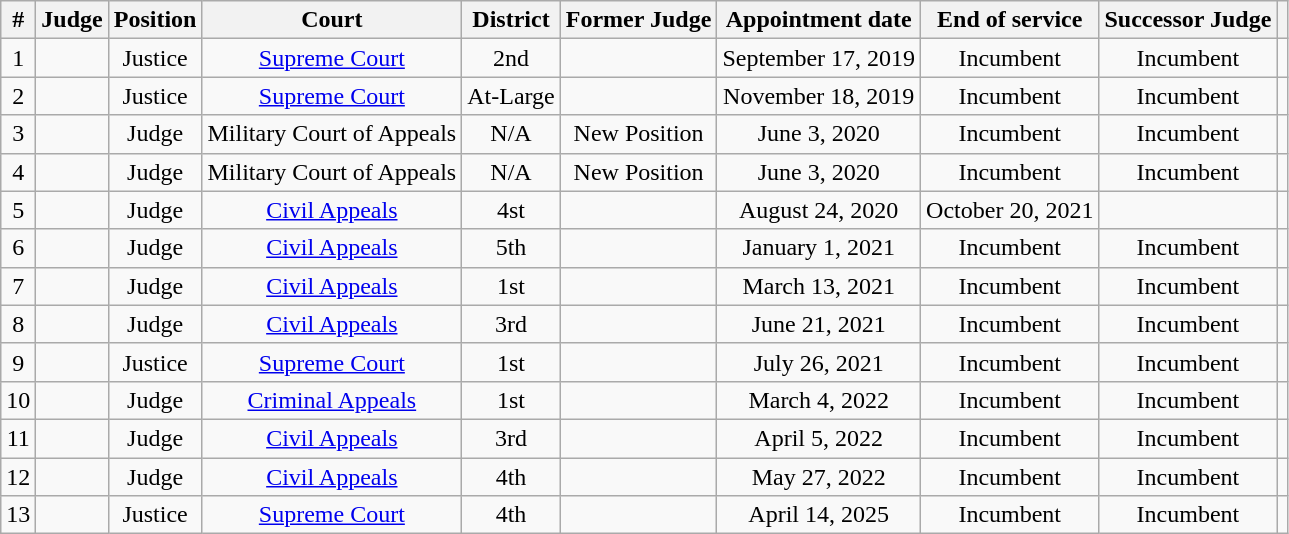<table class="wikitable sortable  mw-collapsible mw-collapsed">
<tr>
<th>#</th>
<th>Judge</th>
<th>Position</th>
<th>Court</th>
<th>District</th>
<th>Former Judge</th>
<th>Appointment date</th>
<th>End of service</th>
<th>Successor Judge</th>
<th class="unsortable"></th>
</tr>
<tr style="text-align:center">
<td>1</td>
<td></td>
<td>Justice</td>
<td><a href='#'>Supreme Court</a></td>
<td>2nd</td>
<td></td>
<td>September 17, 2019</td>
<td>Incumbent</td>
<td>Incumbent</td>
<td></td>
</tr>
<tr style="text-align:center">
<td>2</td>
<td></td>
<td>Justice</td>
<td><a href='#'>Supreme Court</a></td>
<td>At-Large</td>
<td></td>
<td>November 18, 2019</td>
<td>Incumbent</td>
<td>Incumbent</td>
<td></td>
</tr>
<tr style="text-align:center">
<td>3</td>
<td></td>
<td>Judge</td>
<td>Military Court of Appeals</td>
<td>N/A</td>
<td>New Position</td>
<td>June 3, 2020</td>
<td>Incumbent</td>
<td>Incumbent</td>
<td></td>
</tr>
<tr style="text-align:center">
<td>4</td>
<td></td>
<td>Judge</td>
<td>Military Court of Appeals</td>
<td>N/A</td>
<td>New Position</td>
<td>June 3, 2020</td>
<td>Incumbent</td>
<td>Incumbent</td>
<td></td>
</tr>
<tr style="text-align:center">
<td>5</td>
<td></td>
<td>Judge</td>
<td><a href='#'>Civil Appeals</a></td>
<td>4st</td>
<td></td>
<td>August 24, 2020</td>
<td>October 20, 2021</td>
<td></td>
<td></td>
</tr>
<tr style="text-align:center">
<td>6</td>
<td></td>
<td>Judge</td>
<td><a href='#'>Civil Appeals</a></td>
<td>5th</td>
<td></td>
<td>January 1, 2021</td>
<td>Incumbent</td>
<td>Incumbent</td>
<td></td>
</tr>
<tr style="text-align:center">
<td>7</td>
<td></td>
<td>Judge</td>
<td><a href='#'>Civil Appeals</a></td>
<td>1st</td>
<td></td>
<td>March 13, 2021</td>
<td>Incumbent</td>
<td>Incumbent</td>
<td></td>
</tr>
<tr style="text-align:center">
<td>8</td>
<td></td>
<td>Judge</td>
<td><a href='#'>Civil Appeals</a></td>
<td>3rd</td>
<td></td>
<td>June 21, 2021</td>
<td>Incumbent</td>
<td>Incumbent</td>
<td></td>
</tr>
<tr style="text-align:center">
<td>9</td>
<td></td>
<td>Justice</td>
<td><a href='#'>Supreme Court</a></td>
<td>1st</td>
<td></td>
<td>July 26, 2021</td>
<td>Incumbent</td>
<td>Incumbent</td>
<td></td>
</tr>
<tr style="text-align:center">
<td>10</td>
<td></td>
<td>Judge</td>
<td><a href='#'>Criminal Appeals</a></td>
<td>1st</td>
<td></td>
<td>March 4, 2022</td>
<td>Incumbent</td>
<td>Incumbent</td>
<td></td>
</tr>
<tr style="text-align:center">
<td>11</td>
<td></td>
<td>Judge</td>
<td><a href='#'>Civil Appeals</a></td>
<td>3rd</td>
<td></td>
<td>April 5, 2022</td>
<td>Incumbent</td>
<td>Incumbent</td>
<td></td>
</tr>
<tr style="text-align:center">
<td>12</td>
<td></td>
<td>Judge</td>
<td><a href='#'>Civil Appeals</a></td>
<td>4th</td>
<td></td>
<td>May 27, 2022</td>
<td>Incumbent</td>
<td>Incumbent</td>
<td></td>
</tr>
<tr style="text-align:center">
<td>13</td>
<td></td>
<td>Justice</td>
<td><a href='#'>Supreme Court</a></td>
<td>4th</td>
<td></td>
<td>April 14, 2025</td>
<td>Incumbent</td>
<td>Incumbent</td>
<td></td>
</tr>
</table>
